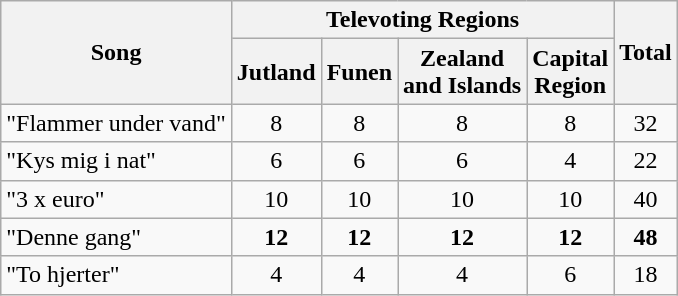<table class="wikitable plainrowheaders" style="margin: 1em auto 1em auto; text-align:center">
<tr>
<th rowspan="2">Song</th>
<th colspan="4">Televoting Regions</th>
<th rowspan="2">Total</th>
</tr>
<tr>
<th>Jutland</th>
<th>Funen</th>
<th>Zealand<br>and Islands</th>
<th>Capital<br>Region</th>
</tr>
<tr>
<td align="left">"Flammer under vand"</td>
<td>8</td>
<td>8</td>
<td>8</td>
<td>8</td>
<td>32</td>
</tr>
<tr>
<td align="left">"Kys mig i nat"</td>
<td>6</td>
<td>6</td>
<td>6</td>
<td>4</td>
<td>22</td>
</tr>
<tr>
<td align="left">"3 x euro"</td>
<td>10</td>
<td>10</td>
<td>10</td>
<td>10</td>
<td>40</td>
</tr>
<tr>
<td align="left">"Denne gang"</td>
<td><strong>12</strong></td>
<td><strong>12</strong></td>
<td><strong>12</strong></td>
<td><strong>12</strong></td>
<td><strong>48</strong></td>
</tr>
<tr>
<td align="left">"To hjerter"</td>
<td>4</td>
<td>4</td>
<td>4</td>
<td>6</td>
<td>18</td>
</tr>
</table>
